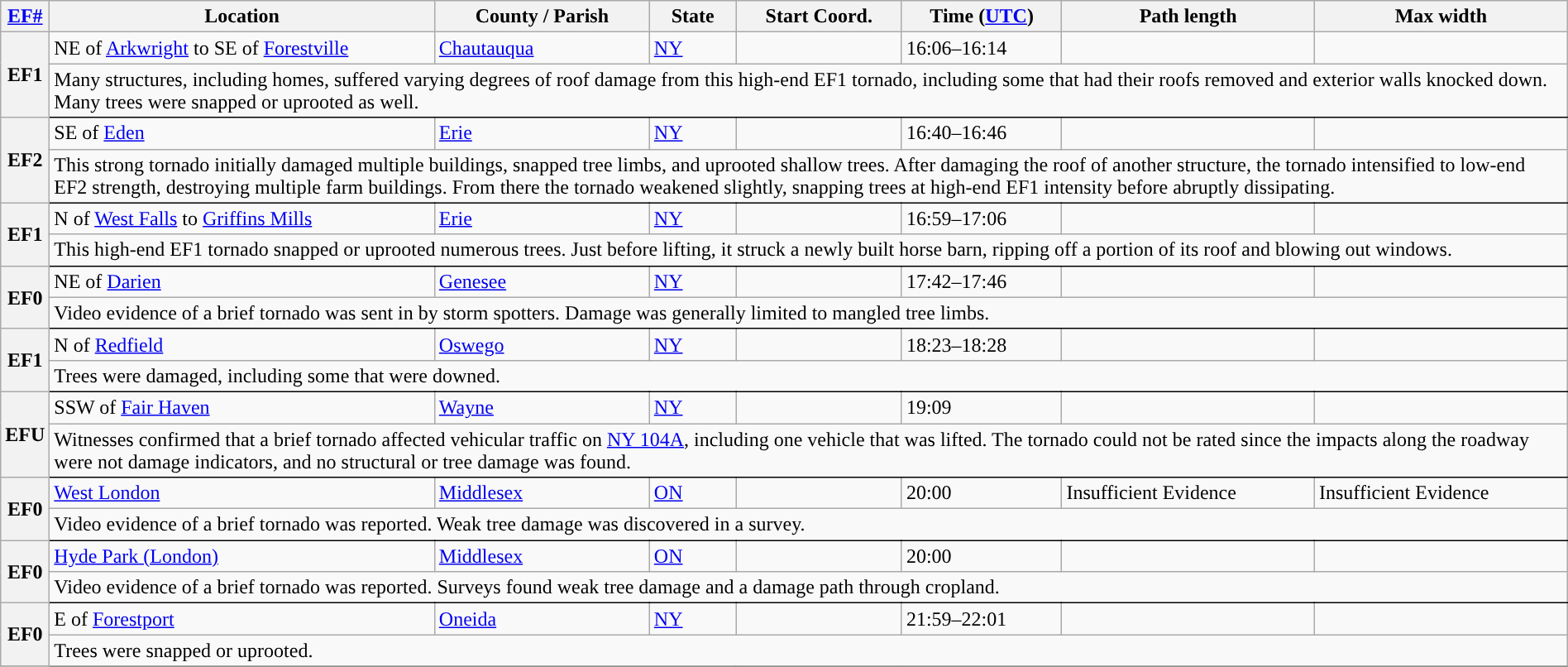<table class="wikitable sortable" style="width:100%;">
<tr>
<th scope="col" width="2%" align="center"><a href='#'>EF#</a></th>
<th scope="col" align="center" class="unsortable">Location</th>
<th scope="col" align="center" class="unsortable">County / Parish</th>
<th scope="col" align="center">State</th>
<th scope="col" align="center">Start Coord.</th>
<th scope="col" align="center">Time (<a href='#'>UTC</a>)</th>
<th scope="col" align="center">Path length</th>
<th scope="col" align="center">Max width</th>
</tr>
<tr>
<th scope="row" rowspan="2" style="background-color:#">EF1</th>
<td>NE of <a href='#'>Arkwright</a> to SE of <a href='#'>Forestville</a></td>
<td><a href='#'>Chautauqua</a></td>
<td><a href='#'>NY</a></td>
<td></td>
<td>16:06–16:14</td>
<td></td>
<td></td>
</tr>
<tr class="expand-child">
<td colspan="8" style=" border-bottom: 1px solid black;">Many structures, including homes, suffered varying degrees of roof damage from this high-end EF1 tornado, including some that had their roofs removed and exterior walls knocked down. Many trees were snapped or uprooted as well.</td>
</tr>
<tr>
<th scope="row" rowspan="2" style="background-color:#">EF2</th>
<td>SE of <a href='#'>Eden</a></td>
<td><a href='#'>Erie</a></td>
<td><a href='#'>NY</a></td>
<td></td>
<td>16:40–16:46</td>
<td></td>
<td></td>
</tr>
<tr class="expand-child">
<td colspan="8" style=" border-bottom: 1px solid black;">This strong tornado initially damaged multiple buildings, snapped tree limbs, and uprooted shallow trees. After damaging the roof of another structure, the tornado intensified to low-end EF2 strength, destroying multiple farm buildings. From there the tornado weakened slightly, snapping trees at high-end EF1 intensity before abruptly dissipating.</td>
</tr>
<tr>
<th scope="row" rowspan="2" style="background-color:#">EF1</th>
<td>N of <a href='#'>West Falls</a> to <a href='#'>Griffins Mills</a></td>
<td><a href='#'>Erie</a></td>
<td><a href='#'>NY</a></td>
<td></td>
<td>16:59–17:06</td>
<td></td>
<td></td>
</tr>
<tr class="expand-child">
<td colspan="8" style=" border-bottom: 1px solid black;">This high-end EF1 tornado snapped or uprooted numerous trees. Just before lifting, it struck a newly built horse barn, ripping off a portion of its roof and blowing out windows.</td>
</tr>
<tr>
<th scope="row" rowspan="2" style="background-color:#">EF0</th>
<td>NE of <a href='#'>Darien</a></td>
<td><a href='#'>Genesee</a></td>
<td><a href='#'>NY</a></td>
<td></td>
<td>17:42–17:46</td>
<td></td>
<td></td>
</tr>
<tr class="expand-child">
<td colspan="8" style=" border-bottom: 1px solid black;">Video evidence of a brief tornado was sent in by storm spotters. Damage was generally limited to mangled tree limbs.</td>
</tr>
<tr>
<th scope="row" rowspan="2" style="background-color:#">EF1</th>
<td>N of <a href='#'>Redfield</a></td>
<td><a href='#'>Oswego</a></td>
<td><a href='#'>NY</a></td>
<td></td>
<td>18:23–18:28</td>
<td></td>
<td></td>
</tr>
<tr class="expand-child">
<td colspan="8" style=" border-bottom: 1px solid black;">Trees were damaged, including some that were downed.</td>
</tr>
<tr>
<th scope="row" rowspan="2" style="background-color:#">EFU</th>
<td>SSW of <a href='#'>Fair Haven</a></td>
<td><a href='#'>Wayne</a></td>
<td><a href='#'>NY</a></td>
<td></td>
<td>19:09</td>
<td></td>
<td></td>
</tr>
<tr class="expand-child">
<td colspan="8" style=" border-bottom: 1px solid black;">Witnesses confirmed that a brief tornado affected vehicular traffic on <a href='#'>NY 104A</a>, including one vehicle that was lifted. The tornado could not be rated since the impacts along the roadway were not damage indicators, and no structural or tree damage was found.</td>
</tr>
<tr>
<th scope="row" rowspan="2" style="background-color:#">EF0</th>
<td><a href='#'>West London</a></td>
<td><a href='#'>Middlesex</a></td>
<td><a href='#'>ON</a></td>
<td></td>
<td>20:00</td>
<td>Insufficient Evidence</td>
<td>Insufficient Evidence</td>
</tr>
<tr class="expand-child">
<td colspan="8" style=" border-bottom: 1px solid black;">Video evidence of a brief tornado was reported. Weak tree damage was discovered in a survey.</td>
</tr>
<tr>
<th scope="row" rowspan="2" style="background-color:#">EF0</th>
<td><a href='#'>Hyde Park (London)</a></td>
<td><a href='#'>Middlesex</a></td>
<td><a href='#'>ON</a></td>
<td></td>
<td>20:00</td>
<td></td>
<td></td>
</tr>
<tr class="expand-child">
<td colspan="8" style=" border-bottom: 1px solid black;">Video evidence of a brief tornado was reported. Surveys found weak tree damage and a damage path through cropland.</td>
</tr>
<tr>
<th scope="row" rowspan="2" style="background-color:#">EF0</th>
<td>E of <a href='#'>Forestport</a></td>
<td><a href='#'>Oneida</a></td>
<td><a href='#'>NY</a></td>
<td></td>
<td>21:59–22:01</td>
<td></td>
<td></td>
</tr>
<tr class="expand-child">
<td colspan="8" style=" border-bottom: 1px solid black;">Trees were snapped or uprooted.</td>
</tr>
<tr>
</tr>
</table>
